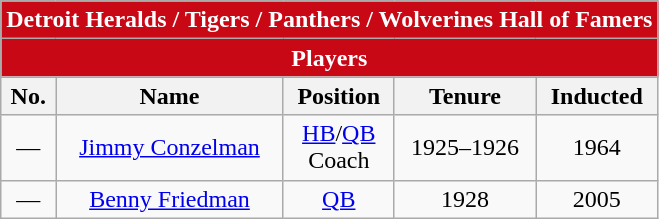<table class="wikitable" style="text-align:center">
<tr>
<th colspan="5" style="background:#C80815;color:white;">Detroit Heralds / Tigers / Panthers / Wolverines Hall of Famers</th>
</tr>
<tr>
<th colspan="5" style="background:#C80815;color:white;">Players</th>
</tr>
<tr>
<th>No.</th>
<th>Name</th>
<th>Position</th>
<th>Tenure</th>
<th>Inducted</th>
</tr>
<tr>
<td>—</td>
<td><a href='#'>Jimmy Conzelman</a></td>
<td><a href='#'>HB</a>/<a href='#'>QB</a><br>Coach</td>
<td>1925–1926</td>
<td>1964</td>
</tr>
<tr>
<td>—</td>
<td><a href='#'>Benny Friedman</a></td>
<td><a href='#'>QB</a></td>
<td>1928</td>
<td>2005</td>
</tr>
</table>
